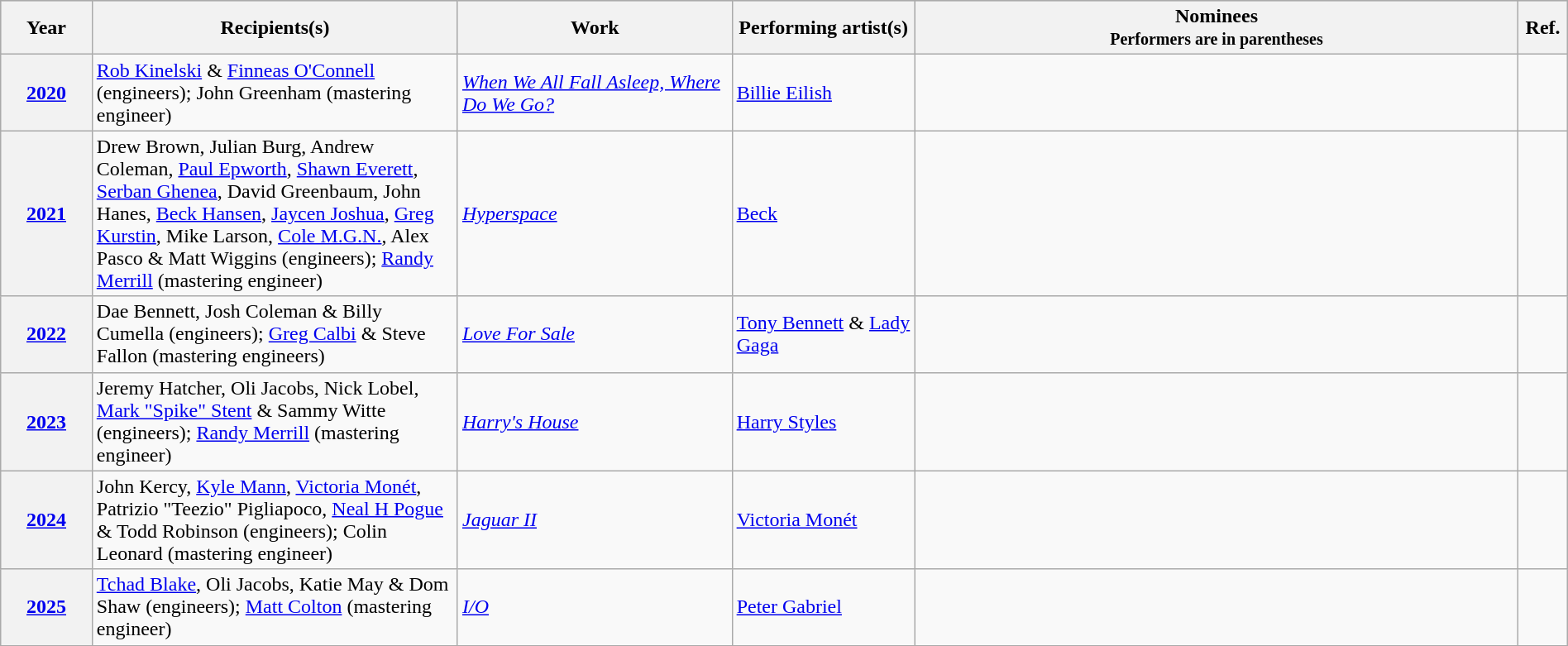<table class="wikitable sortable" width="100%">
<tr bgcolor="#bebebe">
<th width="5%">Year</th>
<th width="20%">Recipients(s)</th>
<th width="15%">Work</th>
<th width="10%">Performing artist(s)</th>
<th width="33%" class=unsortable>Nominees<br><small>Performers are in parentheses</small></th>
<th width="2%" class=unsortable>Ref.</th>
</tr>
<tr>
<th scope="row" style="text-align:center;"><a href='#'>2020</a></th>
<td><a href='#'>Rob Kinelski</a> & <a href='#'>Finneas O'Connell</a> (engineers); John Greenham (mastering engineer)</td>
<td><em><a href='#'>When We All Fall Asleep, Where Do We Go?</a></em></td>
<td><a href='#'>Billie Eilish</a></td>
<td></td>
<td style="text-align:center;"></td>
</tr>
<tr>
<th scope="row" style="text-align:center;"><a href='#'>2021</a></th>
<td>Drew Brown, Julian Burg, Andrew Coleman, <a href='#'>Paul Epworth</a>, <a href='#'>Shawn Everett</a>, <a href='#'>Serban Ghenea</a>, David Greenbaum, John Hanes, <a href='#'>Beck Hansen</a>, <a href='#'>Jaycen Joshua</a>, <a href='#'>Greg Kurstin</a>, Mike Larson, <a href='#'>Cole M.G.N.</a>, Alex Pasco & Matt Wiggins (engineers); <a href='#'>Randy Merrill</a> (mastering engineer)</td>
<td><em><a href='#'>Hyperspace</a></em></td>
<td><a href='#'>Beck</a></td>
<td></td>
<td style="text-align:center;"></td>
</tr>
<tr>
<th scope="row" style="text-align:center;"><a href='#'>2022</a></th>
<td>Dae Bennett, Josh Coleman & Billy Cumella (engineers); <a href='#'>Greg Calbi</a> & Steve Fallon (mastering engineers)</td>
<td><em><a href='#'>Love For Sale</a></em></td>
<td><a href='#'>Tony Bennett</a> & <a href='#'>Lady Gaga</a></td>
<td></td>
<td style="text-align:center;"></td>
</tr>
<tr>
<th><a href='#'>2023</a></th>
<td>Jeremy Hatcher, Oli Jacobs, Nick Lobel, <a href='#'>Mark "Spike" Stent</a> & Sammy Witte (engineers); <a href='#'>Randy Merrill</a> (mastering engineer)</td>
<td><em><a href='#'>Harry's House</a></em></td>
<td><a href='#'>Harry Styles</a></td>
<td></td>
<td></td>
</tr>
<tr>
<th><a href='#'>2024</a></th>
<td>John Kercy, <a href='#'>Kyle Mann</a>, <a href='#'>Victoria Monét</a>, Patrizio "Teezio" Pigliapoco, <a href='#'>Neal H Pogue</a> & Todd Robinson (engineers); Colin Leonard (mastering engineer)</td>
<td><em><a href='#'>Jaguar II</a></em></td>
<td><a href='#'>Victoria Monét</a></td>
<td></td>
<td></td>
</tr>
<tr>
<th><a href='#'>2025</a></th>
<td><a href='#'>Tchad Blake</a>, Oli Jacobs, Katie May & Dom Shaw (engineers); <a href='#'>Matt Colton</a> (mastering engineer)</td>
<td><em><a href='#'>I/O</a></em></td>
<td><a href='#'>Peter Gabriel</a></td>
<td></td>
<td></td>
</tr>
<tr>
</tr>
</table>
